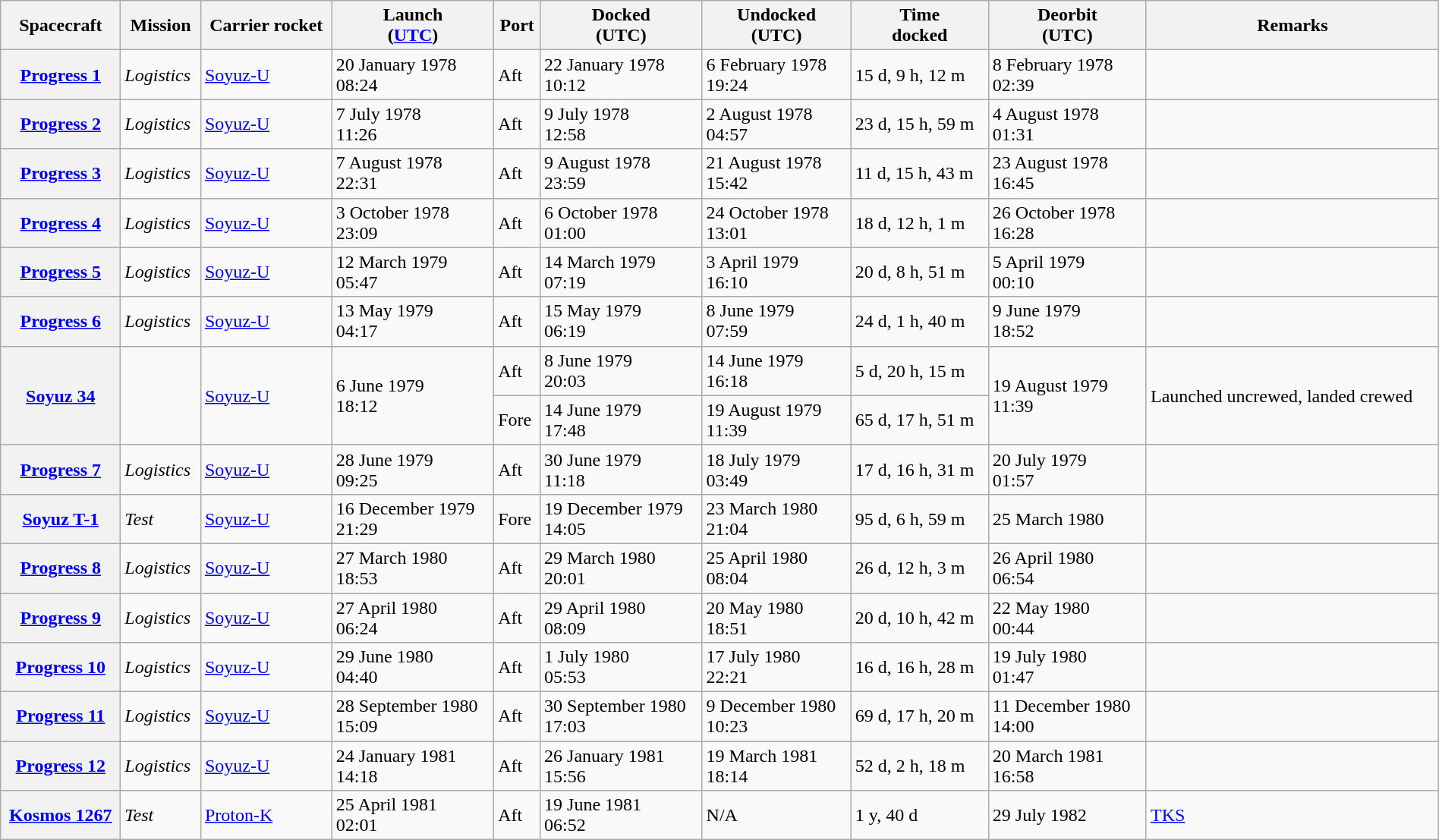<table class="wikitable sticky-header" width="100%">
<tr>
<th scope="col">Spacecraft</th>
<th scope="col">Mission</th>
<th scope="col">Carrier rocket</th>
<th scope="col">Launch<br>(<a href='#'>UTC</a>)</th>
<th scope="col">Port</th>
<th scope="col">Docked<br>(UTC)</th>
<th scope="col">Undocked<br>(UTC)</th>
<th scope="col">Time<br>docked</th>
<th scope="col">Deorbit<br>(UTC)</th>
<th scope="col">Remarks</th>
</tr>
<tr>
<th scope="row"><a href='#'>Progress 1</a></th>
<td><em>Logistics</em></td>
<td><a href='#'>Soyuz-U</a></td>
<td>20 January 1978<br>08:24</td>
<td>Aft</td>
<td>22 January 1978<br>10:12</td>
<td>6 February 1978<br>19:24</td>
<td>15 d, 9 h, 12 m</td>
<td>8 February 1978<br>02:39</td>
<td></td>
</tr>
<tr>
<th scope="row"><a href='#'>Progress 2</a></th>
<td><em>Logistics</em></td>
<td><a href='#'>Soyuz-U</a></td>
<td>7 July 1978<br>11:26</td>
<td>Aft</td>
<td>9 July 1978<br>12:58</td>
<td>2 August 1978<br>04:57</td>
<td>23 d, 15 h, 59 m</td>
<td>4 August 1978<br>01:31</td>
<td></td>
</tr>
<tr>
<th scope="row"><a href='#'>Progress 3</a></th>
<td><em>Logistics</em></td>
<td><a href='#'>Soyuz-U</a></td>
<td>7 August 1978<br>22:31</td>
<td>Aft</td>
<td>9 August 1978<br>23:59</td>
<td>21 August 1978<br>15:42</td>
<td>11 d, 15 h, 43 m</td>
<td>23 August 1978<br>16:45</td>
<td></td>
</tr>
<tr>
<th scope="row"><a href='#'>Progress 4</a></th>
<td><em>Logistics</em></td>
<td><a href='#'>Soyuz-U</a></td>
<td>3 October 1978<br>23:09</td>
<td>Aft</td>
<td>6 October 1978<br>01:00</td>
<td>24 October 1978<br>13:01</td>
<td>18 d, 12 h, 1 m</td>
<td>26 October 1978<br>16:28</td>
<td></td>
</tr>
<tr>
<th scope="row"><a href='#'>Progress 5</a></th>
<td><em>Logistics</em></td>
<td><a href='#'>Soyuz-U</a></td>
<td>12 March 1979<br>05:47</td>
<td>Aft</td>
<td>14 March 1979<br>07:19</td>
<td>3 April 1979<br>16:10</td>
<td>20 d, 8 h, 51 m</td>
<td>5 April 1979<br>00:10</td>
<td></td>
</tr>
<tr>
<th scope="row"><a href='#'>Progress 6</a></th>
<td><em>Logistics</em></td>
<td><a href='#'>Soyuz-U</a></td>
<td>13 May 1979<br>04:17</td>
<td>Aft</td>
<td>15 May 1979<br>06:19</td>
<td>8 June 1979<br>07:59</td>
<td>24 d, 1 h, 40 m</td>
<td>9 June 1979<br>18:52</td>
<td></td>
</tr>
<tr>
<th scope="row" rowspan=2><a href='#'>Soyuz 34</a></th>
<td rowspan=2></td>
<td rowspan=2><a href='#'>Soyuz-U</a></td>
<td rowspan=2>6 June 1979<br>18:12</td>
<td>Aft</td>
<td>8 June 1979<br>20:03</td>
<td>14 June 1979<br>16:18</td>
<td>5 d, 20 h, 15 m</td>
<td rowspan=2>19 August 1979<br>11:39</td>
<td rowspan=2>Launched uncrewed, landed crewed</td>
</tr>
<tr>
<td>Fore</td>
<td>14 June 1979<br>17:48</td>
<td>19 August 1979<br>11:39</td>
<td>65 d, 17 h, 51 m</td>
</tr>
<tr>
<th scope="row"><a href='#'>Progress 7</a></th>
<td><em>Logistics</em></td>
<td><a href='#'>Soyuz-U</a></td>
<td>28 June 1979<br>09:25</td>
<td>Aft</td>
<td>30 June 1979<br>11:18</td>
<td>18 July 1979<br>03:49</td>
<td>17 d, 16 h, 31 m</td>
<td>20 July 1979<br>01:57</td>
<td></td>
</tr>
<tr>
<th scope="row"><a href='#'>Soyuz T-1</a></th>
<td><em>Test</em></td>
<td><a href='#'>Soyuz-U</a></td>
<td>16 December 1979<br>21:29</td>
<td>Fore</td>
<td>19 December 1979<br>14:05</td>
<td>23 March 1980<br>21:04</td>
<td>95 d, 6 h, 59 m</td>
<td>25 March 1980</td>
<td></td>
</tr>
<tr>
<th scope="row"><a href='#'>Progress 8</a></th>
<td><em>Logistics</em></td>
<td><a href='#'>Soyuz-U</a></td>
<td>27 March 1980<br>18:53</td>
<td>Aft</td>
<td>29 March 1980<br>20:01</td>
<td>25 April 1980<br>08:04</td>
<td>26 d, 12 h, 3 m</td>
<td>26 April 1980<br>06:54</td>
<td></td>
</tr>
<tr>
<th scope="row"><a href='#'>Progress 9</a></th>
<td><em>Logistics</em></td>
<td><a href='#'>Soyuz-U</a></td>
<td>27 April 1980<br>06:24</td>
<td>Aft</td>
<td>29 April 1980<br>08:09</td>
<td>20 May 1980<br>18:51</td>
<td>20 d, 10 h, 42 m</td>
<td>22 May 1980<br>00:44</td>
<td></td>
</tr>
<tr>
<th scope="row"><a href='#'>Progress 10</a></th>
<td><em>Logistics</em></td>
<td><a href='#'>Soyuz-U</a></td>
<td>29 June 1980<br>04:40</td>
<td>Aft</td>
<td>1 July 1980<br>05:53</td>
<td>17 July 1980<br>22:21</td>
<td>16 d, 16 h, 28 m</td>
<td>19 July 1980<br>01:47</td>
<td></td>
</tr>
<tr>
<th scope="row"><a href='#'>Progress 11</a></th>
<td><em>Logistics</em></td>
<td><a href='#'>Soyuz-U</a></td>
<td>28 September 1980<br>15:09</td>
<td>Aft</td>
<td>30 September 1980<br>17:03</td>
<td>9 December 1980<br>10:23</td>
<td>69 d, 17 h, 20 m</td>
<td>11 December 1980<br>14:00</td>
<td></td>
</tr>
<tr>
<th scope="row"><a href='#'>Progress 12</a></th>
<td><em>Logistics</em></td>
<td><a href='#'>Soyuz-U</a></td>
<td>24 January 1981<br>14:18</td>
<td>Aft</td>
<td>26 January 1981<br>15:56</td>
<td>19 March 1981<br>18:14</td>
<td>52 d, 2 h, 18 m</td>
<td>20 March 1981<br>16:58</td>
<td></td>
</tr>
<tr>
<th scope="row"><a href='#'>Kosmos 1267</a></th>
<td><em>Test</em></td>
<td><a href='#'>Proton-K</a></td>
<td>25 April 1981<br>02:01</td>
<td>Aft</td>
<td>19 June 1981<br>06:52</td>
<td>N/A</td>
<td>1 y, 40 d</td>
<td>29 July 1982</td>
<td><a href='#'>TKS</a></td>
</tr>
</table>
